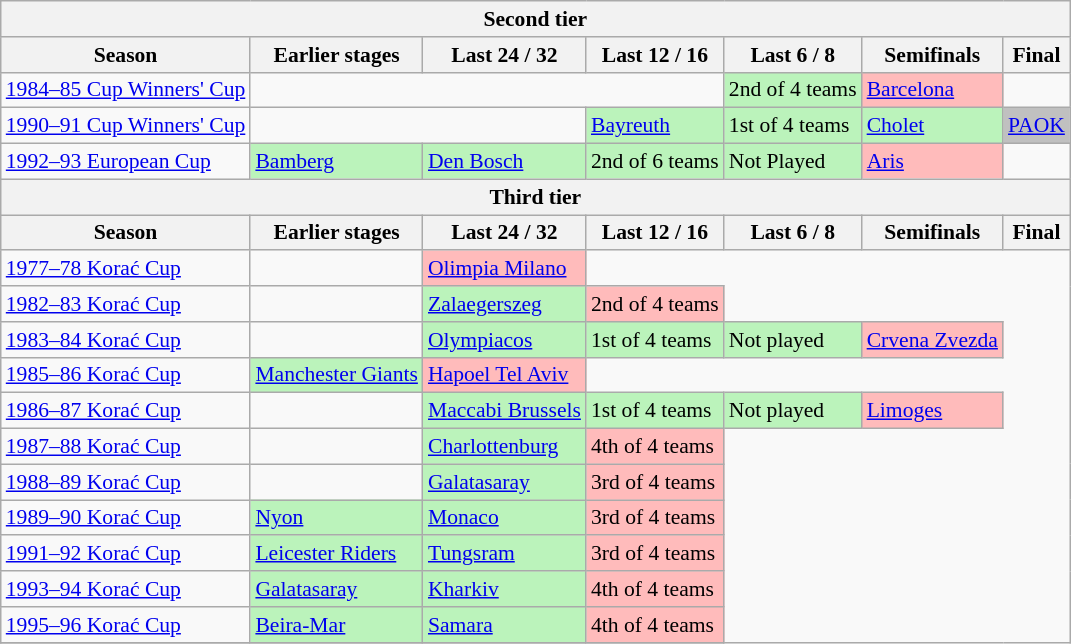<table class="wikitable" style="font-size:90%">
<tr>
<th colspan=7>Second tier</th>
</tr>
<tr>
<th>Season</th>
<th>Earlier stages</th>
<th>Last 24 / 32</th>
<th>Last 12 / 16</th>
<th>Last 6 / 8</th>
<th>Semifinals</th>
<th>Final</th>
</tr>
<tr>
<td><a href='#'>1984–85 Cup Winners' Cup</a></td>
<td colspan=3></td>
<td bgcolor=#BBF3BB>2nd of 4 teams</td>
<td bgcolor=#FFBBBB> <a href='#'>Barcelona</a></td>
</tr>
<tr>
<td><a href='#'>1990–91 Cup Winners' Cup</a></td>
<td colspan=2></td>
<td bgcolor=#BBF3BB> <a href='#'>Bayreuth</a></td>
<td bgcolor=#BBF3BB>1st of 4 teams</td>
<td bgcolor=#BBF3BB> <a href='#'>Cholet</a></td>
<td bgcolor=silver> <a href='#'>PAOK</a></td>
</tr>
<tr>
<td><a href='#'>1992–93 European Cup</a></td>
<td bgcolor=#BBF3BB> <a href='#'>Bamberg</a></td>
<td bgcolor=#BBF3BB> <a href='#'>Den Bosch</a></td>
<td bgcolor=#BBF3BB>2nd of 6 teams</td>
<td bgcolor=#BBF3BB>Not Played</td>
<td bgcolor=#FFBBBB> <a href='#'>Aris</a></td>
</tr>
<tr>
<th colspan=7>Third tier</th>
</tr>
<tr>
<th>Season</th>
<th>Earlier stages</th>
<th>Last 24 / 32</th>
<th>Last 12 / 16</th>
<th>Last 6 / 8</th>
<th>Semifinals</th>
<th>Final</th>
</tr>
<tr>
<td><a href='#'>1977–78 Korać Cup</a></td>
<td></td>
<td bgcolor=#FFBBBB> <a href='#'>Olimpia Milano</a></td>
</tr>
<tr>
<td><a href='#'>1982–83 Korać Cup</a></td>
<td></td>
<td bgcolor=#BBF3BB> <a href='#'>Zalaegerszeg</a></td>
<td bgcolor=#FFBBBB>2nd of 4 teams</td>
</tr>
<tr>
<td><a href='#'>1983–84 Korać Cup</a></td>
<td></td>
<td bgcolor=#BBF3BB> <a href='#'>Olympiacos</a></td>
<td bgcolor=#BBF3BB>1st of 4 teams</td>
<td bgcolor=#BBF3BB>Not played</td>
<td bgcolor=#FFBBBB> <a href='#'>Crvena Zvezda</a></td>
</tr>
<tr>
<td><a href='#'>1985–86 Korać Cup</a></td>
<td bgcolor=#BBF3BB> <a href='#'>Manchester Giants</a></td>
<td bgcolor=#FFBBBB> <a href='#'>Hapoel Tel Aviv</a></td>
</tr>
<tr>
<td><a href='#'>1986–87 Korać Cup</a></td>
<td></td>
<td bgcolor=#BBF3BB> <a href='#'>Maccabi Brussels</a></td>
<td bgcolor=#BBF3BB>1st of 4 teams</td>
<td bgcolor=#BBF3BB>Not played</td>
<td bgcolor=#FFBBBB> <a href='#'>Limoges</a></td>
</tr>
<tr>
<td><a href='#'>1987–88 Korać Cup</a></td>
<td></td>
<td bgcolor=#BBF3BB> <a href='#'>Charlottenburg</a></td>
<td bgcolor=#FFBBBB>4th of 4 teams</td>
</tr>
<tr>
<td><a href='#'>1988–89 Korać Cup</a></td>
<td></td>
<td bgcolor=#BBF3BB> <a href='#'>Galatasaray</a></td>
<td bgcolor=#FFBBBB>3rd of 4 teams</td>
</tr>
<tr>
<td><a href='#'>1989–90 Korać Cup</a></td>
<td bgcolor=#BBF3BB> <a href='#'>Nyon</a></td>
<td bgcolor=#BBF3BB> <a href='#'>Monaco</a></td>
<td bgcolor=#FFBBBB>3rd of 4 teams</td>
</tr>
<tr>
<td><a href='#'>1991–92 Korać Cup</a></td>
<td bgcolor=#BBF3BB> <a href='#'>Leicester Riders</a></td>
<td bgcolor=#BBF3BB> <a href='#'>Tungsram</a></td>
<td bgcolor=#FFBBBB>3rd of 4 teams</td>
</tr>
<tr>
<td><a href='#'>1993–94 Korać Cup</a></td>
<td bgcolor=#BBF3BB> <a href='#'>Galatasaray</a></td>
<td bgcolor=#BBF3BB> <a href='#'>Kharkiv</a></td>
<td bgcolor=#FFBBBB>4th of 4 teams</td>
</tr>
<tr>
<td><a href='#'>1995–96 Korać Cup</a></td>
<td bgcolor=#BBF3BB> <a href='#'>Beira-Mar</a></td>
<td bgcolor=#BBF3BB> <a href='#'>Samara</a></td>
<td bgcolor=#FFBBBB>4th of 4 teams</td>
</tr>
<tr>
</tr>
</table>
